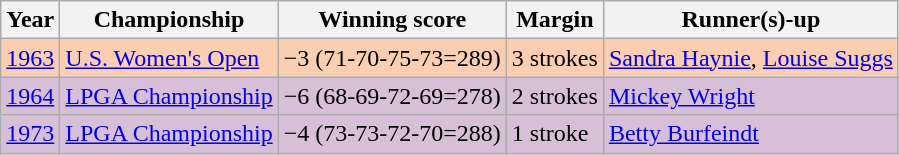<table class="wikitable">
<tr>
<th>Year</th>
<th>Championship</th>
<th>Winning score</th>
<th>Margin</th>
<th>Runner(s)-up</th>
</tr>
<tr style="background:#FBCEB1;">
<td><a href='#'>1963</a></td>
<td><a href='#'>U.S. Women's Open</a></td>
<td>−3 (71-70-75-73=289)</td>
<td>3 strokes</td>
<td> <a href='#'>Sandra Haynie</a>,  <a href='#'>Louise Suggs</a></td>
</tr>
<tr style="background:#D8BFD8;">
<td><a href='#'>1964</a></td>
<td><a href='#'>LPGA Championship</a></td>
<td>−6 (68-69-72-69=278)</td>
<td>2 strokes</td>
<td> <a href='#'>Mickey Wright</a></td>
</tr>
<tr style="background:#D8BFD8;">
<td><a href='#'>1973</a></td>
<td><a href='#'>LPGA Championship</a></td>
<td>−4 (73-73-72-70=288)</td>
<td>1 stroke</td>
<td> <a href='#'>Betty Burfeindt</a></td>
</tr>
</table>
